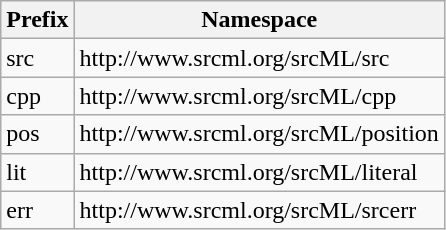<table class="wikitable">
<tr>
<th>Prefix</th>
<th>Namespace</th>
</tr>
<tr>
<td>src</td>
<td>http://www.srcml.org/srcML/src</td>
</tr>
<tr>
<td>cpp</td>
<td>http://www.srcml.org/srcML/cpp</td>
</tr>
<tr>
<td>pos</td>
<td>http://www.srcml.org/srcML/position</td>
</tr>
<tr>
<td>lit</td>
<td>http://www.srcml.org/srcML/literal</td>
</tr>
<tr>
<td>err</td>
<td>http://www.srcml.org/srcML/srcerr</td>
</tr>
</table>
